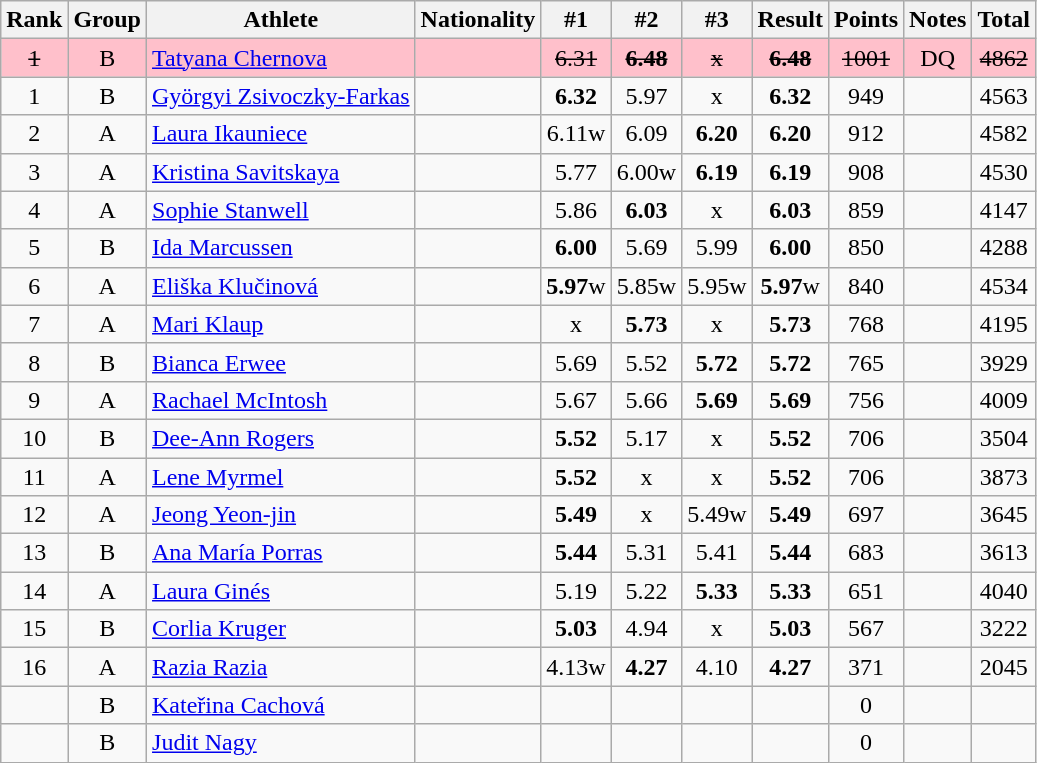<table class="wikitable sortable" style="text-align:center">
<tr>
<th>Rank</th>
<th>Group</th>
<th>Athlete</th>
<th>Nationality</th>
<th>#1</th>
<th>#2</th>
<th>#3</th>
<th>Result</th>
<th>Points</th>
<th>Notes</th>
<th>Total</th>
</tr>
<tr bgcolor=pink>
<td><s>1 </s></td>
<td>B</td>
<td align=left><a href='#'>Tatyana Chernova</a></td>
<td align=left></td>
<td><s>6.31 </s></td>
<td><s><strong>6.48</strong> </s></td>
<td><s>x </s></td>
<td><s><strong>6.48</strong> </s></td>
<td><s>1001 </s></td>
<td>DQ</td>
<td><s>4862</s></td>
</tr>
<tr>
<td>1</td>
<td>B</td>
<td align=left><a href='#'>Györgyi Zsivoczky-Farkas</a></td>
<td align=left></td>
<td><strong>6.32</strong></td>
<td>5.97</td>
<td>x</td>
<td><strong>6.32</strong></td>
<td>949</td>
<td></td>
<td>4563</td>
</tr>
<tr>
<td>2</td>
<td>A</td>
<td align=left><a href='#'>Laura Ikauniece</a></td>
<td align=left></td>
<td>6.11w</td>
<td>6.09</td>
<td><strong>6.20</strong></td>
<td><strong>6.20</strong></td>
<td>912</td>
<td></td>
<td>4582</td>
</tr>
<tr>
<td>3</td>
<td>A</td>
<td align=left><a href='#'>Kristina Savitskaya</a></td>
<td align=left></td>
<td>5.77</td>
<td>6.00w</td>
<td><strong>6.19</strong></td>
<td><strong>6.19</strong></td>
<td>908</td>
<td></td>
<td>4530</td>
</tr>
<tr>
<td>4</td>
<td>A</td>
<td align=left><a href='#'>Sophie Stanwell</a></td>
<td align=left></td>
<td>5.86</td>
<td><strong>6.03</strong></td>
<td>x</td>
<td><strong>6.03</strong></td>
<td>859</td>
<td></td>
<td>4147</td>
</tr>
<tr>
<td>5</td>
<td>B</td>
<td align=left><a href='#'>Ida Marcussen</a></td>
<td align=left></td>
<td><strong>6.00</strong></td>
<td>5.69</td>
<td>5.99</td>
<td><strong>6.00</strong></td>
<td>850</td>
<td></td>
<td>4288</td>
</tr>
<tr>
<td>6</td>
<td>A</td>
<td align=left><a href='#'>Eliška Klučinová</a></td>
<td align=left></td>
<td><strong>5.97</strong>w</td>
<td>5.85w</td>
<td>5.95w</td>
<td><strong>5.97</strong>w</td>
<td>840</td>
<td></td>
<td>4534</td>
</tr>
<tr>
<td>7</td>
<td>A</td>
<td align=left><a href='#'>Mari Klaup</a></td>
<td align=left></td>
<td>x</td>
<td><strong>5.73</strong></td>
<td>x</td>
<td><strong>5.73</strong></td>
<td>768</td>
<td></td>
<td>4195</td>
</tr>
<tr>
<td>8</td>
<td>B</td>
<td align=left><a href='#'>Bianca Erwee</a></td>
<td align=left></td>
<td>5.69</td>
<td>5.52</td>
<td><strong>5.72</strong></td>
<td><strong>5.72</strong></td>
<td>765</td>
<td></td>
<td>3929</td>
</tr>
<tr>
<td>9</td>
<td>A</td>
<td align=left><a href='#'>Rachael McIntosh</a></td>
<td align=left></td>
<td>5.67</td>
<td>5.66</td>
<td><strong>5.69</strong></td>
<td><strong>5.69</strong></td>
<td>756</td>
<td></td>
<td>4009</td>
</tr>
<tr>
<td>10</td>
<td>B</td>
<td align=left><a href='#'>Dee-Ann Rogers</a></td>
<td align=left></td>
<td><strong>5.52</strong></td>
<td>5.17</td>
<td>x</td>
<td><strong>5.52</strong></td>
<td>706</td>
<td></td>
<td>3504</td>
</tr>
<tr>
<td>11</td>
<td>A</td>
<td align=left><a href='#'>Lene Myrmel</a></td>
<td align=left></td>
<td><strong>5.52</strong></td>
<td>x</td>
<td>x</td>
<td><strong>5.52</strong></td>
<td>706</td>
<td></td>
<td>3873</td>
</tr>
<tr>
<td>12</td>
<td>A</td>
<td align=left><a href='#'>Jeong Yeon-jin</a></td>
<td align=left></td>
<td><strong>5.49</strong></td>
<td>x</td>
<td>5.49w</td>
<td><strong>5.49</strong></td>
<td>697</td>
<td></td>
<td>3645</td>
</tr>
<tr>
<td>13</td>
<td>B</td>
<td align=left><a href='#'>Ana María Porras</a></td>
<td align=left></td>
<td><strong>5.44</strong></td>
<td>5.31</td>
<td>5.41</td>
<td><strong>5.44</strong></td>
<td>683</td>
<td></td>
<td>3613</td>
</tr>
<tr>
<td>14</td>
<td>A</td>
<td align=left><a href='#'>Laura Ginés</a></td>
<td align=left></td>
<td>5.19</td>
<td>5.22</td>
<td><strong>5.33</strong></td>
<td><strong>5.33</strong></td>
<td>651</td>
<td></td>
<td>4040</td>
</tr>
<tr>
<td>15</td>
<td>B</td>
<td align=left><a href='#'>Corlia Kruger</a></td>
<td align=left></td>
<td><strong>5.03</strong></td>
<td>4.94</td>
<td>x</td>
<td><strong>5.03</strong></td>
<td>567</td>
<td></td>
<td>3222</td>
</tr>
<tr>
<td>16</td>
<td>A</td>
<td align=left><a href='#'>Razia Razia</a></td>
<td align=left></td>
<td>4.13w</td>
<td><strong>4.27</strong></td>
<td>4.10</td>
<td><strong>4.27</strong></td>
<td>371</td>
<td></td>
<td>2045</td>
</tr>
<tr>
<td></td>
<td>B</td>
<td align=left><a href='#'>Kateřina Cachová</a></td>
<td align=left></td>
<td></td>
<td></td>
<td></td>
<td><strong></strong></td>
<td>0</td>
<td></td>
<td></td>
</tr>
<tr>
<td></td>
<td>B</td>
<td align=left><a href='#'>Judit Nagy</a></td>
<td align=left></td>
<td></td>
<td></td>
<td></td>
<td><strong></strong></td>
<td>0</td>
<td></td>
<td></td>
</tr>
</table>
